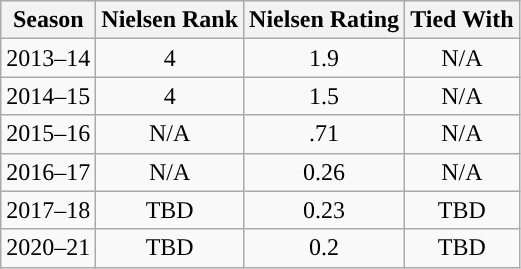<table class="wikitable" style="text-align: center">
<tr>
<th>Season</th>
<th>Nielsen Rank</th>
<th>Nielsen Rating</th>
<th>Tied With</th>
</tr>
<tr>
<td style="text-align:center">2013–14</td>
<td style="text-align:center:">4</td>
<td style="text-align:center">1.9</td>
<td style="text-align:center">N/A</td>
</tr>
<tr>
<td style="text-align:center">2014–15</td>
<td style="text-align:center:">4</td>
<td style="text-align:center">1.5</td>
<td style="text-align:center">N/A</td>
</tr>
<tr>
<td style="text-align:center">2015–16</td>
<td style="text-align:center:">N/A</td>
<td style="text-align:center">.71</td>
<td style="text-align:center">N/A</td>
</tr>
<tr>
<td style="text-align:center">2016–17</td>
<td style="text-align:center:">N/A</td>
<td style="text-align:center">0.26</td>
<td style="text-align:center">N/A</td>
</tr>
<tr>
<td style="text-align:center">2017–18</td>
<td style="text-align:center:">TBD</td>
<td style="text-align:center">0.23</td>
<td style="text-align:center">TBD</td>
</tr>
<tr>
<td style="text-align:center">2020–21</td>
<td style="text-align:center:">TBD</td>
<td style="text-align:center">0.2</td>
<td style="text-align:center">TBD</td>
</tr>
</table>
